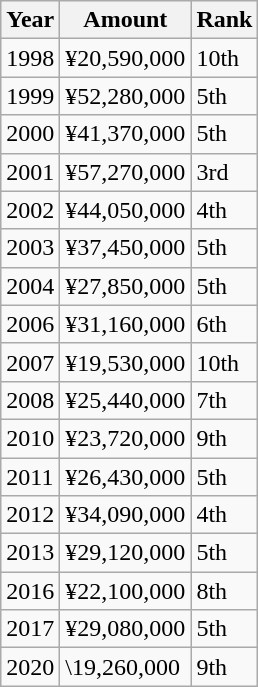<table class="wikitable">
<tr>
<th>Year</th>
<th>Amount</th>
<th>Rank</th>
</tr>
<tr>
<td>1998</td>
<td>¥20,590,000</td>
<td>10th</td>
</tr>
<tr>
<td>1999</td>
<td>¥52,280,000</td>
<td>5th</td>
</tr>
<tr>
<td>2000</td>
<td>¥41,370,000</td>
<td>5th</td>
</tr>
<tr>
<td>2001</td>
<td>¥57,270,000</td>
<td>3rd</td>
</tr>
<tr>
<td>2002</td>
<td>¥44,050,000</td>
<td>4th</td>
</tr>
<tr>
<td>2003</td>
<td>¥37,450,000</td>
<td>5th</td>
</tr>
<tr>
<td>2004</td>
<td>¥27,850,000</td>
<td>5th</td>
</tr>
<tr>
<td>2006</td>
<td>¥31,160,000</td>
<td>6th</td>
</tr>
<tr>
<td>2007</td>
<td>¥19,530,000</td>
<td>10th</td>
</tr>
<tr>
<td>2008</td>
<td>¥25,440,000</td>
<td>7th</td>
</tr>
<tr>
<td>2010</td>
<td>¥23,720,000</td>
<td>9th</td>
</tr>
<tr>
<td>2011</td>
<td>¥26,430,000</td>
<td>5th</td>
</tr>
<tr>
<td>2012</td>
<td>¥34,090,000</td>
<td>4th</td>
</tr>
<tr>
<td>2013</td>
<td>¥29,120,000</td>
<td>5th</td>
</tr>
<tr>
<td>2016</td>
<td>¥22,100,000</td>
<td>8th</td>
</tr>
<tr>
<td>2017</td>
<td>¥29,080,000</td>
<td>5th</td>
</tr>
<tr>
<td>2020</td>
<td>\19,260,000</td>
<td>9th</td>
</tr>
</table>
